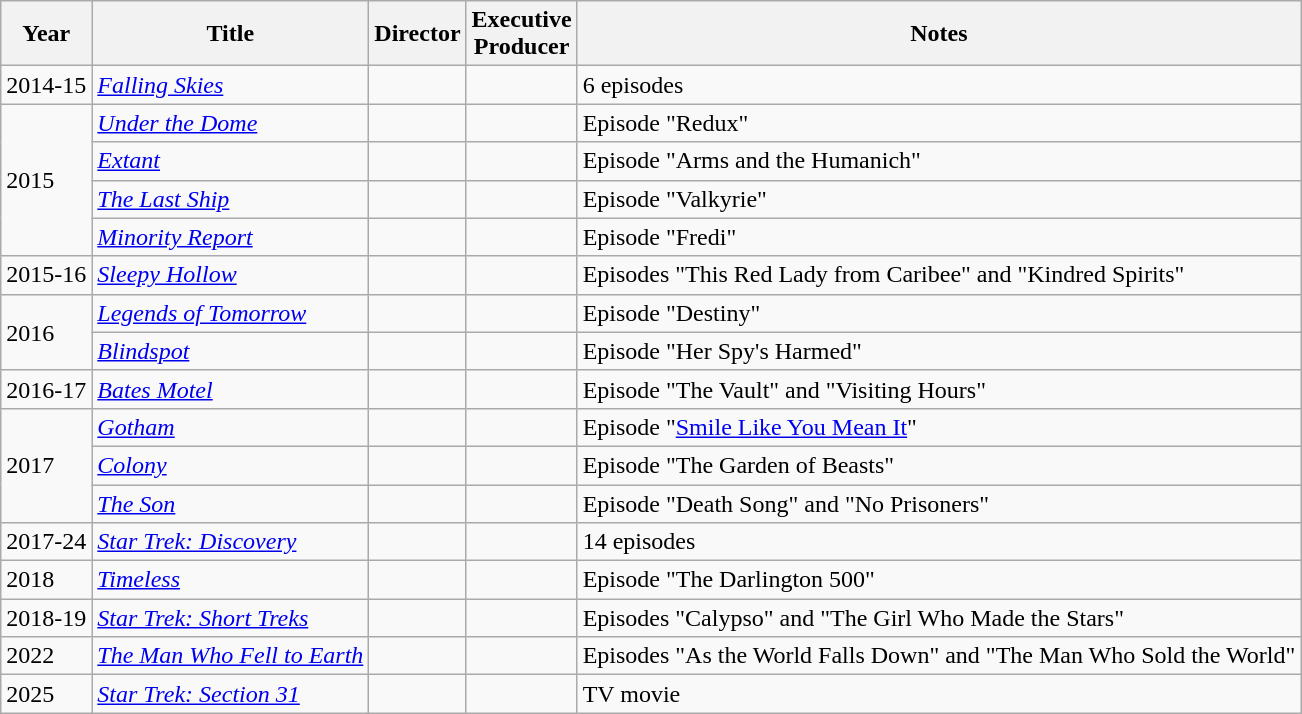<table class="wikitable">
<tr>
<th>Year</th>
<th>Title</th>
<th>Director</th>
<th>Executive<br>Producer</th>
<th>Notes</th>
</tr>
<tr>
<td>2014-15</td>
<td><em><a href='#'>Falling Skies</a></em></td>
<td></td>
<td></td>
<td>6 episodes</td>
</tr>
<tr>
<td rowspan=4>2015</td>
<td><em><a href='#'>Under the Dome</a></em></td>
<td></td>
<td></td>
<td>Episode "Redux"</td>
</tr>
<tr>
<td><em><a href='#'>Extant</a></em></td>
<td></td>
<td></td>
<td>Episode "Arms and the Humanich"</td>
</tr>
<tr>
<td><em><a href='#'>The Last Ship</a></em></td>
<td></td>
<td></td>
<td>Episode "Valkyrie"</td>
</tr>
<tr>
<td><em><a href='#'>Minority Report</a></em></td>
<td></td>
<td></td>
<td>Episode "Fredi"</td>
</tr>
<tr>
<td>2015-16</td>
<td><em><a href='#'>Sleepy Hollow</a></em></td>
<td></td>
<td></td>
<td>Episodes "This Red Lady from Caribee" and "Kindred Spirits"</td>
</tr>
<tr>
<td rowspan=2>2016</td>
<td><em><a href='#'>Legends of Tomorrow</a></em></td>
<td></td>
<td></td>
<td>Episode "Destiny"</td>
</tr>
<tr>
<td><em><a href='#'>Blindspot</a></em></td>
<td></td>
<td></td>
<td>Episode "Her Spy's Harmed"</td>
</tr>
<tr>
<td>2016-17</td>
<td><em><a href='#'>Bates Motel</a></em></td>
<td></td>
<td></td>
<td>Episode "The Vault" and "Visiting Hours"</td>
</tr>
<tr>
<td rowspan=3>2017</td>
<td><em><a href='#'>Gotham</a></em></td>
<td></td>
<td></td>
<td>Episode "<a href='#'>Smile Like You Mean It</a>"</td>
</tr>
<tr>
<td><em><a href='#'>Colony</a></em></td>
<td></td>
<td></td>
<td>Episode "The Garden of Beasts"</td>
</tr>
<tr>
<td><em><a href='#'>The Son</a></em></td>
<td></td>
<td></td>
<td>Episode "Death Song" and "No Prisoners"</td>
</tr>
<tr>
<td>2017-24</td>
<td><em><a href='#'>Star Trek: Discovery</a></em></td>
<td></td>
<td></td>
<td>14 episodes</td>
</tr>
<tr>
<td>2018</td>
<td><em><a href='#'>Timeless</a></em></td>
<td></td>
<td></td>
<td>Episode "The Darlington 500"</td>
</tr>
<tr>
<td>2018-19</td>
<td><em><a href='#'>Star Trek: Short Treks</a></em></td>
<td></td>
<td></td>
<td>Episodes "Calypso" and "The Girl Who Made the Stars"</td>
</tr>
<tr>
<td>2022</td>
<td><em><a href='#'>The Man Who Fell to Earth</a></em></td>
<td></td>
<td></td>
<td>Episodes "As the World Falls Down" and "The Man Who Sold the World"</td>
</tr>
<tr>
<td>2025</td>
<td><em><a href='#'>Star Trek: Section 31</a></em></td>
<td></td>
<td></td>
<td>TV movie</td>
</tr>
</table>
